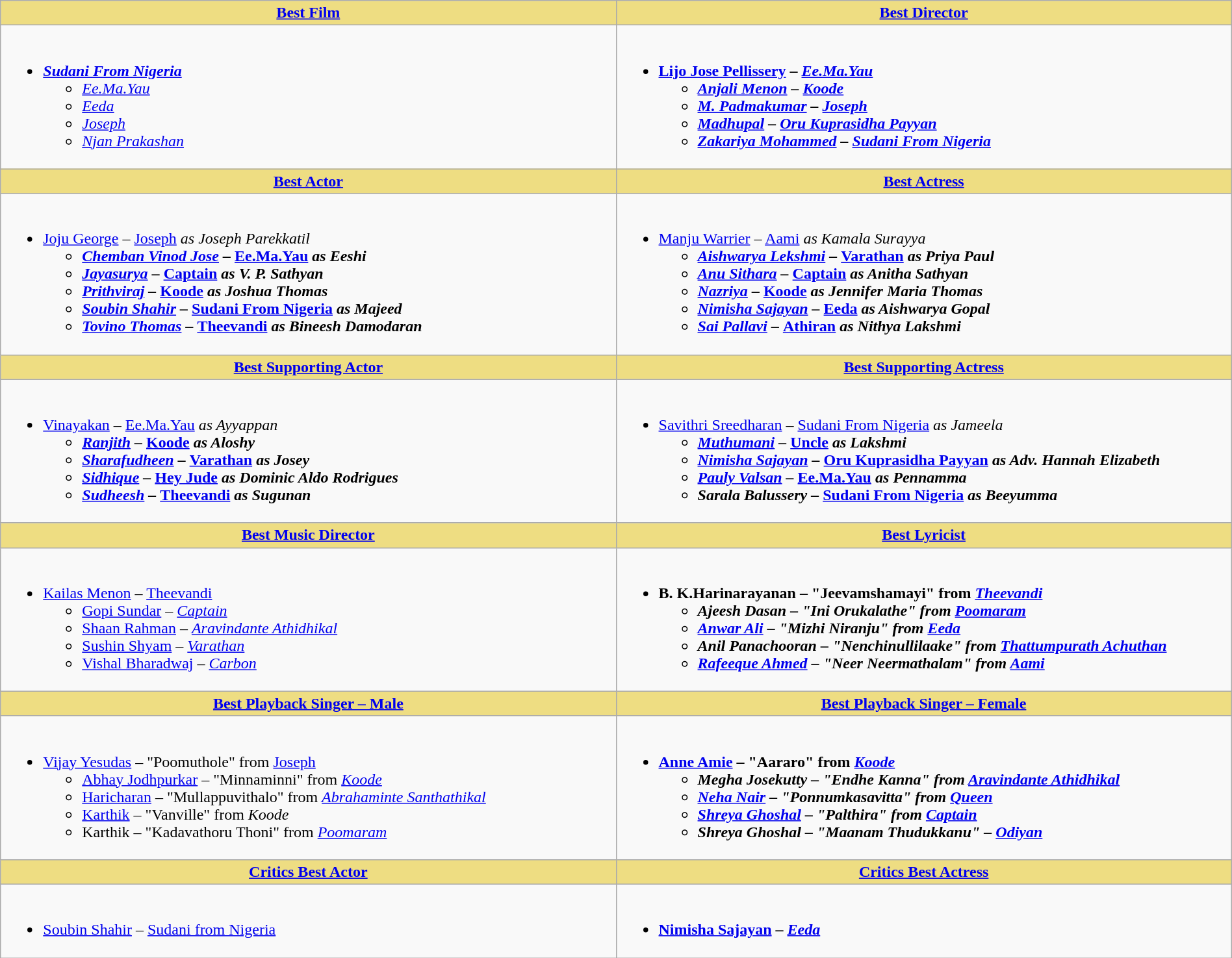<table class="wikitable" width=100% |>
<tr>
<th ! style="background:#eedd82; text-align:center; width:50%;"><a href='#'>Best Film</a></th>
<th ! style="background:#eedd82; text-align:center; width:50%;"><a href='#'>Best Director</a></th>
</tr>
<tr>
<td valign="top"><br><ul><li><strong><em><a href='#'>Sudani From Nigeria</a></em></strong><ul><li><em><a href='#'>Ee.Ma.Yau</a></em></li><li><em><a href='#'>Eeda</a></em></li><li><em><a href='#'>Joseph</a></em></li><li><em><a href='#'>Njan Prakashan</a></em></li></ul></li></ul></td>
<td valign="top"><br><ul><li><strong><a href='#'>Lijo Jose Pellissery</a> – <em><a href='#'>Ee.Ma.Yau</a><strong><em><ul><li><a href='#'>Anjali Menon</a> – </em><a href='#'>Koode</a><em></li><li><a href='#'>M. Padmakumar</a> – </em><a href='#'>Joseph</a><em></li><li><a href='#'>Madhupal</a> –  </em><a href='#'>Oru Kuprasidha Payyan</a><em></li><li><a href='#'>Zakariya Mohammed</a> – </em><a href='#'>Sudani From Nigeria</a><em></li></ul></li></ul></td>
</tr>
<tr>
<th ! style="background:#eedd82; text-align:center;"><a href='#'>Best Actor</a></th>
<th ! style="background:#eedd82; text-align:center;"><a href='#'>Best Actress</a></th>
</tr>
<tr>
<td valign="top"><br><ul><li></strong><a href='#'>Joju George</a> – </em><a href='#'>Joseph</a><em> as Joseph Parekkatil<strong><ul><li><a href='#'>Chemban Vinod Jose</a> – </em><a href='#'>Ee.Ma.Yau</a><em>  as Eeshi</li><li><a href='#'>Jayasurya</a> – </em><a href='#'>Captain</a><em> as V. P. Sathyan</li><li><a href='#'>Prithviraj</a> – </em><a href='#'>Koode</a><em> as Joshua Thomas</li><li><a href='#'>Soubin Shahir</a> – </em><a href='#'>Sudani From Nigeria</a><em> as Majeed</li><li><a href='#'>Tovino Thomas</a> – </em><a href='#'>Theevandi</a><em> as Bineesh Damodaran</li></ul></li></ul></td>
<td valign="top"><br><ul><li></strong><a href='#'>Manju Warrier</a> – </em><a href='#'>Aami</a><em> as Kamala Surayya<strong><ul><li><a href='#'>Aishwarya Lekshmi</a> –  </em><a href='#'>Varathan</a><em>  as Priya Paul</li><li><a href='#'>Anu Sithara</a> – </em><a href='#'>Captain</a><em> as Anitha Sathyan</li><li><a href='#'>Nazriya</a> – </em><a href='#'>Koode</a><em> as Jennifer Maria Thomas</li><li><a href='#'>Nimisha Sajayan</a> – </em><a href='#'>Eeda</a><em>  as Aishwarya Gopal</li><li><a href='#'>Sai Pallavi</a> – </em><a href='#'>Athiran</a><em> as Nithya Lakshmi</li></ul></li></ul></td>
</tr>
<tr>
<th ! style="background:#eedd82; text-align:center;"><a href='#'>Best Supporting Actor</a></th>
<th ! style="background:#eedd82; text-align:center;"><a href='#'>Best Supporting Actress</a></th>
</tr>
<tr>
<td valign="top"><br><ul><li></strong><a href='#'>Vinayakan</a> – </em><a href='#'>Ee.Ma.Yau</a><em> as Ayyappan<strong><ul><li><a href='#'>Ranjith</a> – </em><a href='#'>Koode</a><em> as Aloshy</li><li><a href='#'>Sharafudheen</a> – </em><a href='#'>Varathan</a><em> as Josey</li><li><a href='#'>Sidhique</a> – </em><a href='#'>Hey Jude</a><em> as Dominic Aldo Rodrigues</li><li><a href='#'>Sudheesh</a> – </em><a href='#'>Theevandi</a><em> as Sugunan</li></ul></li></ul></td>
<td valign="top"><br><ul><li></strong><a href='#'>Savithri Sreedharan</a> – </em><a href='#'>Sudani From Nigeria</a><em> as Jameela<strong><ul><li><a href='#'>Muthumani</a> – </em><a href='#'>Uncle</a><em>  as Lakshmi</li><li><a href='#'>Nimisha Sajayan</a> – </em><a href='#'>Oru Kuprasidha Payyan</a><em> as Adv. Hannah Elizabeth</li><li><a href='#'>Pauly Valsan</a> – </em><a href='#'>Ee.Ma.Yau</a><em> as Pennamma</li><li>Sarala Balussery – </em><a href='#'>Sudani From Nigeria</a><em> as Beeyumma</li></ul></li></ul></td>
</tr>
<tr>
<th ! style="background:#eedd82; text-align:center;"><a href='#'>Best Music Director</a></th>
<th ! style="background:#eedd82; text-align:center;"><a href='#'>Best Lyricist</a></th>
</tr>
<tr>
<td valign="top"><br><ul><li></strong><a href='#'>Kailas Menon</a> – </em><a href='#'>Theevandi</a></em></strong><ul><li><a href='#'>Gopi Sundar</a> –  <em><a href='#'>Captain</a></em></li><li><a href='#'>Shaan Rahman</a> – <em><a href='#'>Aravindante Athidhikal</a></em></li><li><a href='#'>Sushin Shyam</a> – <em><a href='#'>Varathan</a></em></li><li><a href='#'>Vishal Bharadwaj</a> – <em><a href='#'>Carbon</a></em></li></ul></li></ul></td>
<td valign="top"><br><ul><li><strong>B. K.Harinarayanan – "Jeevamshamayi" from <em><a href='#'>Theevandi</a><strong><em><ul><li>Ajeesh Dasan – "Ini Orukalathe" from </em><a href='#'>Poomaram</a><em></li><li><a href='#'>Anwar Ali</a> – "Mizhi Niranju" from </em><a href='#'>Eeda</a><em></li><li>Anil Panachooran – "Nenchinullilaake" from </em><a href='#'>Thattumpurath Achuthan</a><em></li><li><a href='#'>Rafeeque Ahmed</a> – "Neer Neermathalam" from </em><a href='#'>Aami</a><em></li></ul></li></ul></td>
</tr>
<tr>
<th ! style="background:#eedd82; text-align:center;"><a href='#'>Best Playback Singer – Male</a></th>
<th ! style="background:#eedd82; text-align:center;"><a href='#'>Best Playback Singer – Female</a></th>
</tr>
<tr>
<td valign="top"><br><ul><li></strong><a href='#'>Vijay Yesudas</a> – "Poomuthole" from </em><a href='#'>Joseph</a></em></strong><ul><li><a href='#'>Abhay Jodhpurkar</a> – "Minnaminni" from <em><a href='#'>Koode</a></em></li><li><a href='#'>Haricharan</a> – "Mullappuvithalo" from <em><a href='#'>Abrahaminte Santhathikal</a></em></li><li><a href='#'>Karthik</a> – "Vanville" from <em>Koode</em></li><li>Karthik – "Kadavathoru Thoni" from <em><a href='#'>Poomaram</a></em></li></ul></li></ul></td>
<td valign="top"><br><ul><li><strong><a href='#'>Anne Amie</a> – "Aararo" from <em><a href='#'>Koode</a><strong><em><ul><li>Megha Josekutty – "Endhe Kanna" from </em><a href='#'>Aravindante Athidhikal</a><em></li><li><a href='#'>Neha Nair</a> –  "Ponnumkasavitta" from </em><a href='#'>Queen</a><em></li><li><a href='#'>Shreya Ghoshal</a> – "Palthira" from </em><a href='#'>Captain</a><em></li><li>Shreya Ghoshal – "Maanam Thudukkanu" – </em><a href='#'>Odiyan</a><em></li></ul></li></ul></td>
</tr>
<tr>
<th ! style="background:#eedd82; text-align:center;"><a href='#'>Critics Best Actor</a></th>
<th ! style="background:#eedd82; text-align:center;"><a href='#'></strong>Critics Best Actress<strong></a></th>
</tr>
<tr>
<td><br><ul><li></strong><a href='#'>Soubin Shahir</a> – </em><a href='#'>Sudani from Nigeria</a></em></strong></li></ul></td>
<td><br><ul><li><strong><a href='#'>Nimisha Sajayan</a> – <em><a href='#'>Eeda</a><strong><em></li></ul></td>
</tr>
</table>
